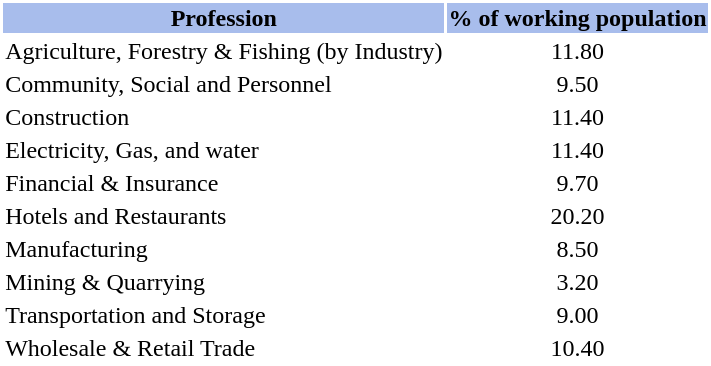<table class="toccolours" style="clear:right; float:right; background:#ffffff; margin: 0 0 0.5em 1em; width:300">
<tr>
<td style="text-align:center;background:#A8BDEC"><strong>Profession</strong></td>
<td style="text-align:center;background:#A8BDEC"><strong>% of working population</strong></td>
</tr>
<tr>
<td>Agriculture, Forestry & Fishing (by Industry)</td>
<td style="text-align:center;">11.80</td>
</tr>
<tr>
<td>Community, Social and Personnel</td>
<td style="text-align:center;">9.50</td>
</tr>
<tr>
<td>Construction</td>
<td style="text-align:center;">11.40</td>
</tr>
<tr>
<td>Electricity, Gas, and water</td>
<td style="text-align:center;">11.40</td>
</tr>
<tr>
<td>Financial & Insurance</td>
<td style="text-align:center;">9.70</td>
</tr>
<tr>
<td>Hotels and Restaurants</td>
<td style="text-align:center;">20.20</td>
</tr>
<tr>
<td>Manufacturing</td>
<td style="text-align:center;">8.50</td>
</tr>
<tr>
<td>Mining & Quarrying</td>
<td style="text-align:center;">3.20</td>
</tr>
<tr>
<td>Transportation and Storage</td>
<td style="text-align:center;">9.00</td>
</tr>
<tr>
<td>Wholesale & Retail Trade</td>
<td style="text-align:center;">10.40</td>
</tr>
</table>
